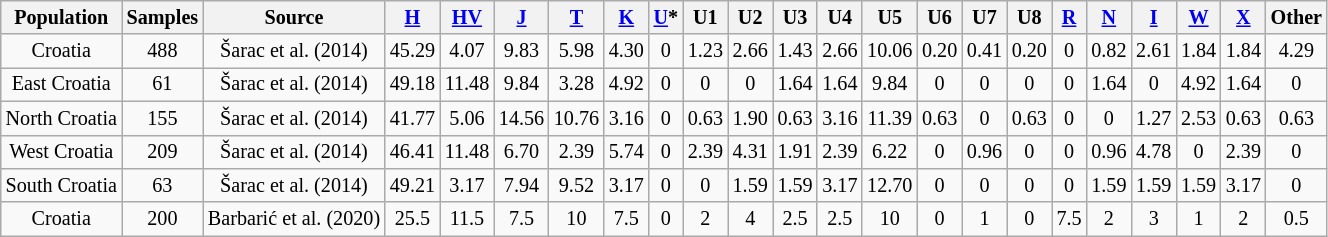<table class="wikitable" style="text-align:center; font-size: 84%">
<tr>
<th>Population</th>
<th>Samples</th>
<th>Source</th>
<th><a href='#'>H</a></th>
<th><a href='#'>HV</a></th>
<th><a href='#'>J</a></th>
<th><a href='#'>T</a></th>
<th><a href='#'>K</a></th>
<th><a href='#'>U</a>*</th>
<th>U1</th>
<th>U2</th>
<th>U3</th>
<th>U4</th>
<th>U5</th>
<th>U6</th>
<th>U7</th>
<th>U8</th>
<th><a href='#'>R</a></th>
<th><a href='#'>N</a></th>
<th><a href='#'>I</a></th>
<th><a href='#'>W</a></th>
<th><a href='#'>X</a></th>
<th>Other</th>
</tr>
<tr>
<td>Croatia</td>
<td>488</td>
<td>Šarac et al. (2014)</td>
<td>45.29</td>
<td>4.07</td>
<td>9.83</td>
<td>5.98</td>
<td>4.30</td>
<td>0</td>
<td>1.23</td>
<td>2.66</td>
<td>1.43</td>
<td>2.66</td>
<td>10.06</td>
<td>0.20</td>
<td>0.41</td>
<td>0.20</td>
<td>0</td>
<td>0.82</td>
<td>2.61</td>
<td>1.84</td>
<td>1.84</td>
<td>4.29</td>
</tr>
<tr>
<td>East Croatia</td>
<td>61</td>
<td>Šarac et al. (2014)</td>
<td>49.18</td>
<td>11.48</td>
<td>9.84</td>
<td>3.28</td>
<td>4.92</td>
<td>0</td>
<td>0</td>
<td>0</td>
<td>1.64</td>
<td>1.64</td>
<td>9.84</td>
<td>0</td>
<td>0</td>
<td>0</td>
<td>0</td>
<td>1.64</td>
<td>0</td>
<td>4.92</td>
<td>1.64</td>
<td>0</td>
</tr>
<tr>
<td>North Croatia</td>
<td>155</td>
<td>Šarac et al. (2014)</td>
<td>41.77</td>
<td>5.06</td>
<td>14.56</td>
<td>10.76</td>
<td>3.16</td>
<td>0</td>
<td>0.63</td>
<td>1.90</td>
<td>0.63</td>
<td>3.16</td>
<td>11.39</td>
<td>0.63</td>
<td>0</td>
<td>0.63</td>
<td>0</td>
<td>0</td>
<td>1.27</td>
<td>2.53</td>
<td>0.63</td>
<td>0.63</td>
</tr>
<tr>
<td>West Croatia</td>
<td>209</td>
<td>Šarac et al. (2014)</td>
<td>46.41</td>
<td>11.48</td>
<td>6.70</td>
<td>2.39</td>
<td>5.74</td>
<td>0</td>
<td>2.39</td>
<td>4.31</td>
<td>1.91</td>
<td>2.39</td>
<td>6.22</td>
<td>0</td>
<td>0.96</td>
<td>0</td>
<td>0</td>
<td>0.96</td>
<td>4.78</td>
<td>0</td>
<td>2.39</td>
<td>0</td>
</tr>
<tr>
<td>South Croatia</td>
<td>63</td>
<td>Šarac et al. (2014)</td>
<td>49.21</td>
<td>3.17</td>
<td>7.94</td>
<td>9.52</td>
<td>3.17</td>
<td>0</td>
<td>0</td>
<td>1.59</td>
<td>1.59</td>
<td>3.17</td>
<td>12.70</td>
<td>0</td>
<td>0</td>
<td>0</td>
<td>0</td>
<td>1.59</td>
<td>1.59</td>
<td>1.59</td>
<td>3.17</td>
<td>0</td>
</tr>
<tr>
<td>Croatia</td>
<td>200</td>
<td>Barbarić et al. (2020)</td>
<td>25.5</td>
<td>11.5</td>
<td>7.5</td>
<td>10</td>
<td>7.5</td>
<td>0</td>
<td>2</td>
<td>4</td>
<td>2.5</td>
<td>2.5</td>
<td>10</td>
<td>0</td>
<td>1</td>
<td>0</td>
<td>7.5</td>
<td>2</td>
<td>3</td>
<td>1</td>
<td>2</td>
<td>0.5</td>
</tr>
</table>
